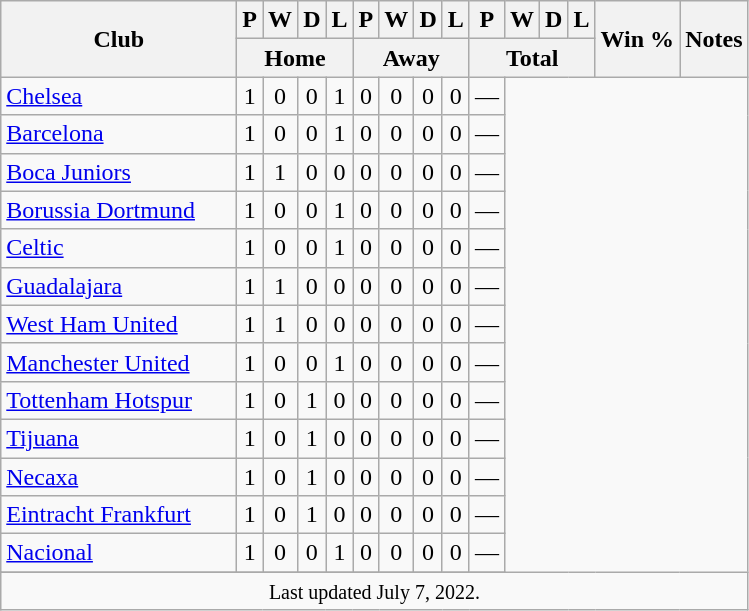<table class="wikitable sortable" style="text-align:center;">
<tr>
<th width="150" rowspan="2">Club</th>
<th>P</th>
<th>W</th>
<th>D</th>
<th>L</th>
<th>P</th>
<th>W</th>
<th>D</th>
<th>L</th>
<th>P</th>
<th>W</th>
<th>D</th>
<th>L</th>
<th rowspan="2">Win %</th>
<th class="unsortable" rowspan="2">Notes</th>
</tr>
<tr class="unsortable">
<th colspan="4">Home</th>
<th colspan="4">Away</th>
<th colspan="4">Total</th>
</tr>
<tr>
<td align="left"> <a href='#'>Chelsea</a></td>
<td>1</td>
<td>0</td>
<td>0</td>
<td>1<br></td>
<td>0</td>
<td>0</td>
<td>0</td>
<td>0<br>
</td>
<td>—</td>
</tr>
<tr>
<td align="left"> <a href='#'>Barcelona</a></td>
<td>1</td>
<td>0</td>
<td>0</td>
<td>1<br></td>
<td>0</td>
<td>0</td>
<td>0</td>
<td>0<br>
</td>
<td>—</td>
</tr>
<tr>
<td align="left"> <a href='#'>Boca Juniors</a></td>
<td>1</td>
<td>1</td>
<td>0</td>
<td>0<br></td>
<td>0</td>
<td>0</td>
<td>0</td>
<td>0<br>
</td>
<td>—</td>
</tr>
<tr>
<td align="left"> <a href='#'>Borussia Dortmund</a></td>
<td>1</td>
<td>0</td>
<td>0</td>
<td>1<br></td>
<td>0</td>
<td>0</td>
<td>0</td>
<td>0<br>
</td>
<td>—</td>
</tr>
<tr>
<td align="left"> <a href='#'>Celtic</a></td>
<td>1</td>
<td>0</td>
<td>0</td>
<td>1<br></td>
<td>0</td>
<td>0</td>
<td>0</td>
<td>0<br>
</td>
<td>—</td>
</tr>
<tr>
<td align="left"> <a href='#'>Guadalajara</a></td>
<td>1</td>
<td>1</td>
<td>0</td>
<td>0<br></td>
<td>0</td>
<td>0</td>
<td>0</td>
<td>0<br>
</td>
<td>—</td>
</tr>
<tr>
<td align="left"> <a href='#'>West Ham United</a></td>
<td>1</td>
<td>1</td>
<td>0</td>
<td>0<br></td>
<td>0</td>
<td>0</td>
<td>0</td>
<td>0<br>
</td>
<td>—</td>
</tr>
<tr>
<td align="left"> <a href='#'>Manchester United</a></td>
<td>1</td>
<td>0</td>
<td>0</td>
<td>1<br></td>
<td>0</td>
<td>0</td>
<td>0</td>
<td>0<br>
</td>
<td>—</td>
</tr>
<tr>
<td align="left"> <a href='#'>Tottenham Hotspur</a></td>
<td>1</td>
<td>0</td>
<td>1</td>
<td>0<br></td>
<td>0</td>
<td>0</td>
<td>0</td>
<td>0<br>
</td>
<td>—</td>
</tr>
<tr>
<td align="left"> <a href='#'>Tijuana</a></td>
<td>1</td>
<td>0</td>
<td>1</td>
<td>0<br></td>
<td>0</td>
<td>0</td>
<td>0</td>
<td>0<br>
</td>
<td>—</td>
</tr>
<tr>
<td align="left"> <a href='#'>Necaxa</a></td>
<td>1</td>
<td>0</td>
<td>1</td>
<td>0<br></td>
<td>0</td>
<td>0</td>
<td>0</td>
<td>0<br>
</td>
<td>—</td>
</tr>
<tr>
<td align="left"> <a href='#'>Eintracht Frankfurt</a></td>
<td>1</td>
<td>0</td>
<td>1</td>
<td>0<br></td>
<td>0</td>
<td>0</td>
<td>0</td>
<td>0<br>
</td>
<td>—</td>
</tr>
<tr>
<td align="left"> <a href='#'>Nacional</a></td>
<td>1</td>
<td>0</td>
<td>0</td>
<td>1<br></td>
<td>0</td>
<td>0</td>
<td>0</td>
<td>0<br>
</td>
<td>—</td>
</tr>
<tr>
</tr>
<tr class="sortbottom">
<td class="unsortable" colspan="18"><small>Last updated July 7, 2022.</small></td>
</tr>
</table>
